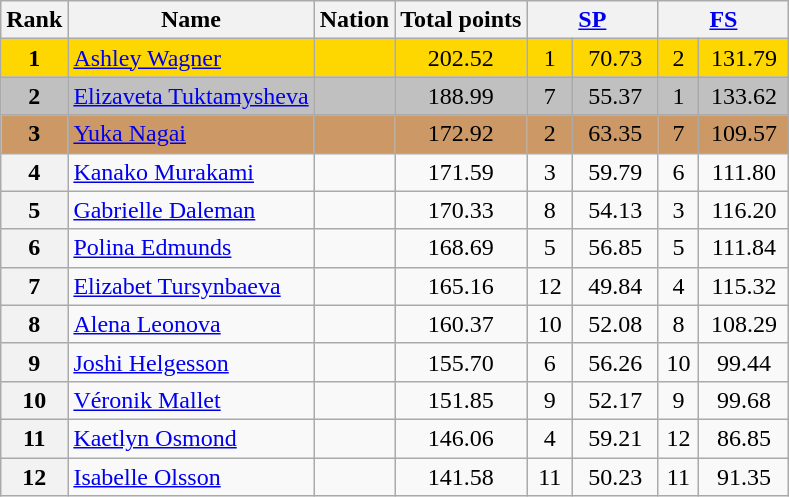<table class="wikitable sortable">
<tr>
<th>Rank</th>
<th>Name</th>
<th>Nation</th>
<th>Total points</th>
<th colspan="2" width="80px"><a href='#'>SP</a></th>
<th colspan="2" width="80px"><a href='#'>FS</a></th>
</tr>
<tr bgcolor="gold">
<td align="center"><strong>1</strong></td>
<td><a href='#'>Ashley Wagner</a></td>
<td></td>
<td align="center">202.52</td>
<td align="center">1</td>
<td align="center">70.73</td>
<td align="center">2</td>
<td align="center">131.79</td>
</tr>
<tr bgcolor="silver">
<td align="center"><strong>2</strong></td>
<td><a href='#'>Elizaveta Tuktamysheva</a></td>
<td></td>
<td align="center">188.99</td>
<td align="center">7</td>
<td align="center">55.37</td>
<td align="center">1</td>
<td align="center">133.62</td>
</tr>
<tr bgcolor="cc9966">
<td align="center"><strong>3</strong></td>
<td><a href='#'>Yuka Nagai</a></td>
<td></td>
<td align="center">172.92</td>
<td align="center">2</td>
<td align="center">63.35</td>
<td align="center">7</td>
<td align="center">109.57</td>
</tr>
<tr>
<th>4</th>
<td><a href='#'>Kanako Murakami</a></td>
<td></td>
<td align="center">171.59</td>
<td align="center">3</td>
<td align="center">59.79</td>
<td align="center">6</td>
<td align="center">111.80</td>
</tr>
<tr>
<th>5</th>
<td><a href='#'>Gabrielle Daleman</a></td>
<td></td>
<td align="center">170.33</td>
<td align="center">8</td>
<td align="center">54.13</td>
<td align="center">3</td>
<td align="center">116.20</td>
</tr>
<tr>
<th>6</th>
<td><a href='#'>Polina Edmunds</a></td>
<td></td>
<td align="center">168.69</td>
<td align="center">5</td>
<td align="center">56.85</td>
<td align="center">5</td>
<td align="center">111.84</td>
</tr>
<tr>
<th>7</th>
<td><a href='#'>Elizabet Tursynbaeva</a></td>
<td></td>
<td align="center">165.16</td>
<td align="center">12</td>
<td align="center">49.84</td>
<td align="center">4</td>
<td align="center">115.32</td>
</tr>
<tr>
<th>8</th>
<td><a href='#'>Alena Leonova</a></td>
<td></td>
<td align="center">160.37</td>
<td align="center">10</td>
<td align="center">52.08</td>
<td align="center">8</td>
<td align="center">108.29</td>
</tr>
<tr>
<th>9</th>
<td><a href='#'>Joshi Helgesson</a></td>
<td></td>
<td align="center">155.70</td>
<td align="center">6</td>
<td align="center">56.26</td>
<td align="center">10</td>
<td align="center">99.44</td>
</tr>
<tr>
<th>10</th>
<td><a href='#'>Véronik Mallet</a></td>
<td></td>
<td align="center">151.85</td>
<td align="center">9</td>
<td align="center">52.17</td>
<td align="center">9</td>
<td align="center">99.68</td>
</tr>
<tr>
<th>11</th>
<td><a href='#'>Kaetlyn Osmond</a></td>
<td></td>
<td align="center">146.06</td>
<td align="center">4</td>
<td align="center">59.21</td>
<td align="center">12</td>
<td align="center">86.85</td>
</tr>
<tr>
<th>12</th>
<td><a href='#'>Isabelle Olsson</a></td>
<td></td>
<td align="center">141.58</td>
<td align="center">11</td>
<td align="center">50.23</td>
<td align="center">11</td>
<td align="center">91.35</td>
</tr>
</table>
